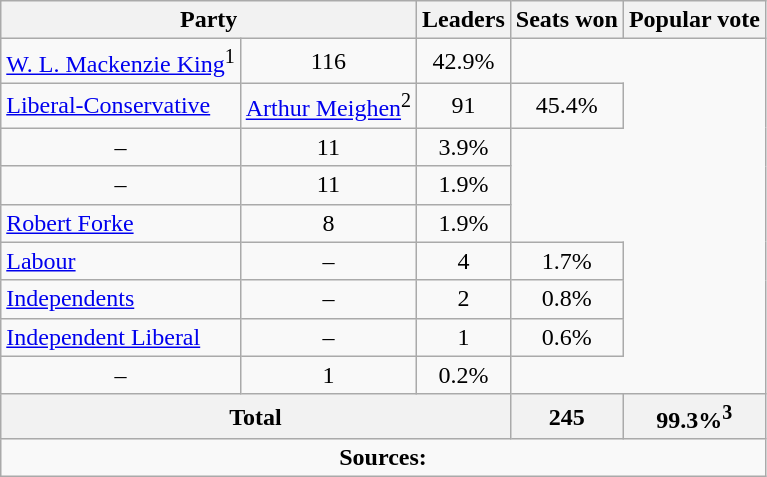<table class="wikitable">
<tr>
<th colspan="2">Party</th>
<th>Leaders</th>
<th>Seats won</th>
<th>Popular vote</th>
</tr>
<tr>
<td><a href='#'>W. L. Mackenzie King</a><sup>1</sup></td>
<td align=center>116</td>
<td align=center>42.9%</td>
</tr>
<tr>
<td><a href='#'>Liberal-Conservative</a></td>
<td><a href='#'>Arthur Meighen</a><sup>2</sup></td>
<td align=center>91</td>
<td align=center>45.4%</td>
</tr>
<tr>
<td align=center>–</td>
<td align=center>11</td>
<td align=center>3.9%</td>
</tr>
<tr>
<td align=center>–</td>
<td align=center>11</td>
<td align=center>1.9%</td>
</tr>
<tr>
<td><a href='#'>Robert Forke</a></td>
<td align=center>8</td>
<td align=center>1.9%</td>
</tr>
<tr>
<td><a href='#'>Labour</a></td>
<td align=center>–</td>
<td align=center>4</td>
<td align=center>1.7%</td>
</tr>
<tr>
<td><a href='#'>Independents</a></td>
<td align=center>–</td>
<td align=center>2</td>
<td align=center>0.8%</td>
</tr>
<tr>
<td><a href='#'>Independent Liberal</a></td>
<td align=center>–</td>
<td align=center>1</td>
<td align=center>0.6%</td>
</tr>
<tr>
<td align=center>–</td>
<td align=center>1</td>
<td align=center>0.2%</td>
</tr>
<tr>
<th colspan=3 align=left>Total</th>
<th align=center>245</th>
<th align=center>99.3%<sup>3</sup></th>
</tr>
<tr>
<td align="center" colspan=5><strong>Sources:</strong> </td>
</tr>
</table>
